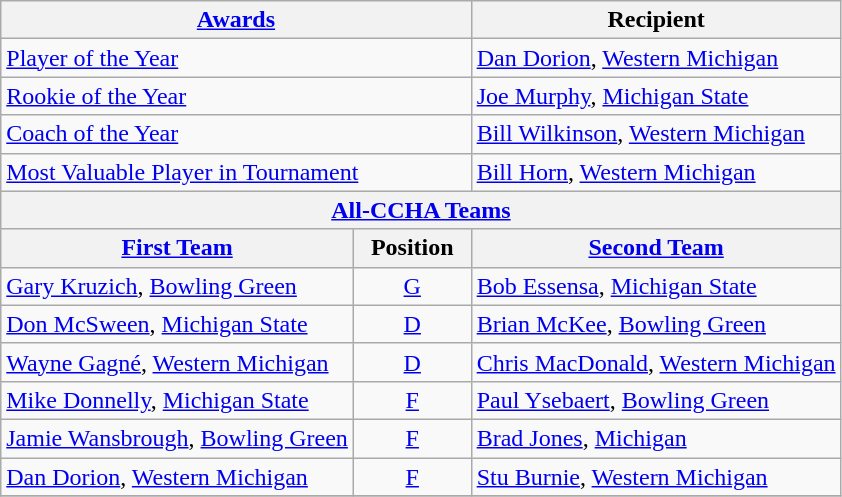<table class="wikitable">
<tr>
<th colspan=2><a href='#'>Awards</a></th>
<th>Recipient</th>
</tr>
<tr>
<td colspan=2><a href='#'>Player of the Year</a></td>
<td><a href='#'>Dan Dorion</a>, <a href='#'>Western Michigan</a></td>
</tr>
<tr>
<td colspan=2><a href='#'>Rookie of the Year</a></td>
<td><a href='#'>Joe Murphy</a>, <a href='#'>Michigan State</a></td>
</tr>
<tr>
<td colspan=2><a href='#'>Coach of the Year</a></td>
<td><a href='#'>Bill Wilkinson</a>, <a href='#'>Western Michigan</a></td>
</tr>
<tr>
<td colspan=2><a href='#'>Most Valuable Player in Tournament</a></td>
<td><a href='#'>Bill Horn</a>, <a href='#'>Western Michigan</a></td>
</tr>
<tr>
<th colspan=3><a href='#'>All-CCHA Teams</a></th>
</tr>
<tr>
<th><a href='#'>First Team</a></th>
<th>  Position  </th>
<th><a href='#'>Second Team</a></th>
</tr>
<tr>
<td><a href='#'>Gary Kruzich</a>, <a href='#'>Bowling Green</a></td>
<td align=center><a href='#'>G</a></td>
<td><a href='#'>Bob Essensa</a>, <a href='#'>Michigan State</a></td>
</tr>
<tr>
<td><a href='#'>Don McSween</a>, <a href='#'>Michigan State</a></td>
<td align=center><a href='#'>D</a></td>
<td><a href='#'>Brian McKee</a>, <a href='#'>Bowling Green</a></td>
</tr>
<tr>
<td><a href='#'>Wayne Gagné</a>, <a href='#'>Western Michigan</a></td>
<td align=center><a href='#'>D</a></td>
<td><a href='#'>Chris MacDonald</a>, <a href='#'>Western Michigan</a></td>
</tr>
<tr>
<td><a href='#'>Mike Donnelly</a>, <a href='#'>Michigan State</a></td>
<td align=center><a href='#'>F</a></td>
<td><a href='#'>Paul Ysebaert</a>, <a href='#'>Bowling Green</a></td>
</tr>
<tr>
<td><a href='#'>Jamie Wansbrough</a>, <a href='#'>Bowling Green</a></td>
<td align=center><a href='#'>F</a></td>
<td><a href='#'>Brad Jones</a>, <a href='#'>Michigan</a></td>
</tr>
<tr>
<td><a href='#'>Dan Dorion</a>, <a href='#'>Western Michigan</a></td>
<td align=center><a href='#'>F</a></td>
<td><a href='#'>Stu Burnie</a>, <a href='#'>Western Michigan</a></td>
</tr>
<tr>
</tr>
</table>
